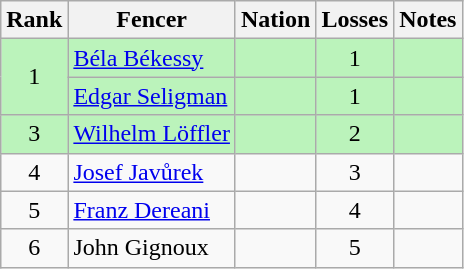<table class="wikitable sortable" style="text-align:center">
<tr>
<th>Rank</th>
<th>Fencer</th>
<th>Nation</th>
<th>Losses</th>
<th>Notes</th>
</tr>
<tr bgcolor=bbf3bb>
<td rowspan=2>1</td>
<td align=left><a href='#'>Béla Békessy</a></td>
<td align=left></td>
<td>1</td>
<td></td>
</tr>
<tr bgcolor=bbf3bb>
<td align=left><a href='#'>Edgar Seligman</a></td>
<td align=left></td>
<td>1</td>
<td></td>
</tr>
<tr bgcolor=bbf3bb>
<td>3</td>
<td align=left><a href='#'>Wilhelm Löffler</a></td>
<td align=left></td>
<td>2</td>
<td></td>
</tr>
<tr>
<td>4</td>
<td align=left><a href='#'>Josef Javůrek</a></td>
<td align=left></td>
<td>3</td>
<td></td>
</tr>
<tr>
<td>5</td>
<td align=left><a href='#'>Franz Dereani</a></td>
<td align=left></td>
<td>4</td>
<td></td>
</tr>
<tr>
<td>6</td>
<td align=left>John Gignoux</td>
<td align=left></td>
<td>5</td>
<td></td>
</tr>
</table>
